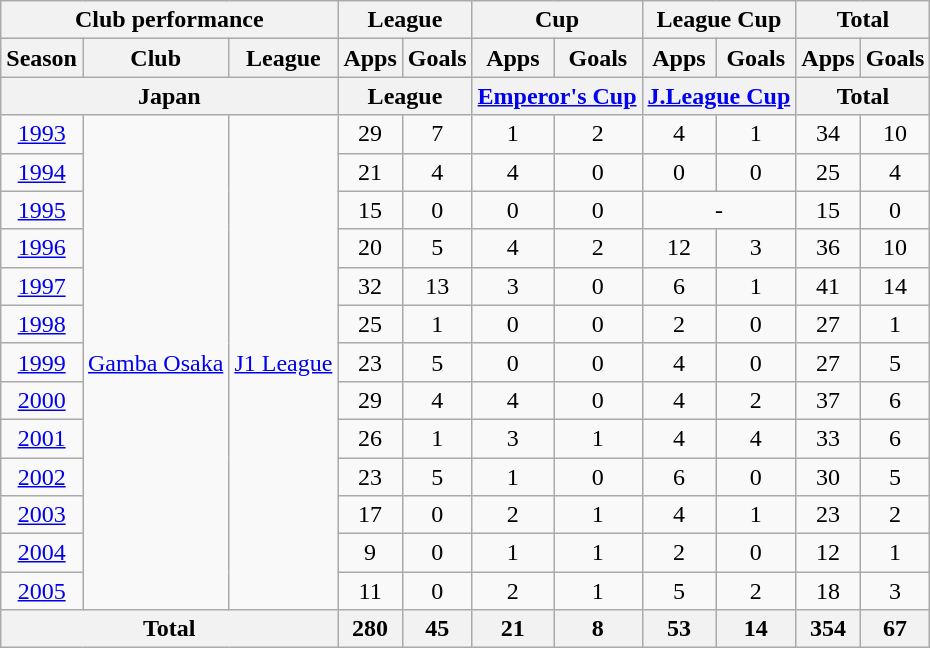<table class="wikitable" style="text-align:center;">
<tr>
<th colspan=3>Club performance</th>
<th colspan=2>League</th>
<th colspan=2>Cup</th>
<th colspan=2>League Cup</th>
<th colspan=2>Total</th>
</tr>
<tr>
<th>Season</th>
<th>Club</th>
<th>League</th>
<th>Apps</th>
<th>Goals</th>
<th>Apps</th>
<th>Goals</th>
<th>Apps</th>
<th>Goals</th>
<th>Apps</th>
<th>Goals</th>
</tr>
<tr>
<th colspan=3>Japan</th>
<th colspan=2>League</th>
<th colspan=2><a href='#'>Emperor's Cup</a></th>
<th colspan=2><a href='#'>J.League Cup</a></th>
<th colspan=2>Total</th>
</tr>
<tr>
<td><a href='#'>1993</a></td>
<td rowspan="13"><a href='#'>Gamba Osaka</a></td>
<td rowspan="13"><a href='#'>J1 League</a></td>
<td>29</td>
<td>7</td>
<td>1</td>
<td>2</td>
<td>4</td>
<td>1</td>
<td>34</td>
<td>10</td>
</tr>
<tr>
<td><a href='#'>1994</a></td>
<td>21</td>
<td>4</td>
<td>4</td>
<td>0</td>
<td>0</td>
<td>0</td>
<td>25</td>
<td>4</td>
</tr>
<tr>
<td><a href='#'>1995</a></td>
<td>15</td>
<td>0</td>
<td>0</td>
<td>0</td>
<td colspan="2">-</td>
<td>15</td>
<td>0</td>
</tr>
<tr>
<td><a href='#'>1996</a></td>
<td>20</td>
<td>5</td>
<td>4</td>
<td>2</td>
<td>12</td>
<td>3</td>
<td>36</td>
<td>10</td>
</tr>
<tr>
<td><a href='#'>1997</a></td>
<td>32</td>
<td>13</td>
<td>3</td>
<td>0</td>
<td>6</td>
<td>1</td>
<td>41</td>
<td>14</td>
</tr>
<tr>
<td><a href='#'>1998</a></td>
<td>25</td>
<td>1</td>
<td>0</td>
<td>0</td>
<td>2</td>
<td>0</td>
<td>27</td>
<td>1</td>
</tr>
<tr>
<td><a href='#'>1999</a></td>
<td>23</td>
<td>5</td>
<td>0</td>
<td>0</td>
<td>4</td>
<td>0</td>
<td>27</td>
<td>5</td>
</tr>
<tr>
<td><a href='#'>2000</a></td>
<td>29</td>
<td>4</td>
<td>4</td>
<td>0</td>
<td>4</td>
<td>2</td>
<td>37</td>
<td>6</td>
</tr>
<tr>
<td><a href='#'>2001</a></td>
<td>26</td>
<td>1</td>
<td>3</td>
<td>1</td>
<td>4</td>
<td>4</td>
<td>33</td>
<td>6</td>
</tr>
<tr>
<td><a href='#'>2002</a></td>
<td>23</td>
<td>5</td>
<td>1</td>
<td>0</td>
<td>6</td>
<td>0</td>
<td>30</td>
<td>5</td>
</tr>
<tr>
<td><a href='#'>2003</a></td>
<td>17</td>
<td>0</td>
<td>2</td>
<td>1</td>
<td>4</td>
<td>1</td>
<td>23</td>
<td>2</td>
</tr>
<tr>
<td><a href='#'>2004</a></td>
<td>9</td>
<td>0</td>
<td>1</td>
<td>1</td>
<td>2</td>
<td>0</td>
<td>12</td>
<td>1</td>
</tr>
<tr>
<td><a href='#'>2005</a></td>
<td>11</td>
<td>0</td>
<td>2</td>
<td>1</td>
<td>5</td>
<td>2</td>
<td>18</td>
<td>3</td>
</tr>
<tr>
<th colspan=3>Total</th>
<th>280</th>
<th>45</th>
<th>21</th>
<th>8</th>
<th>53</th>
<th>14</th>
<th>354</th>
<th>67</th>
</tr>
</table>
